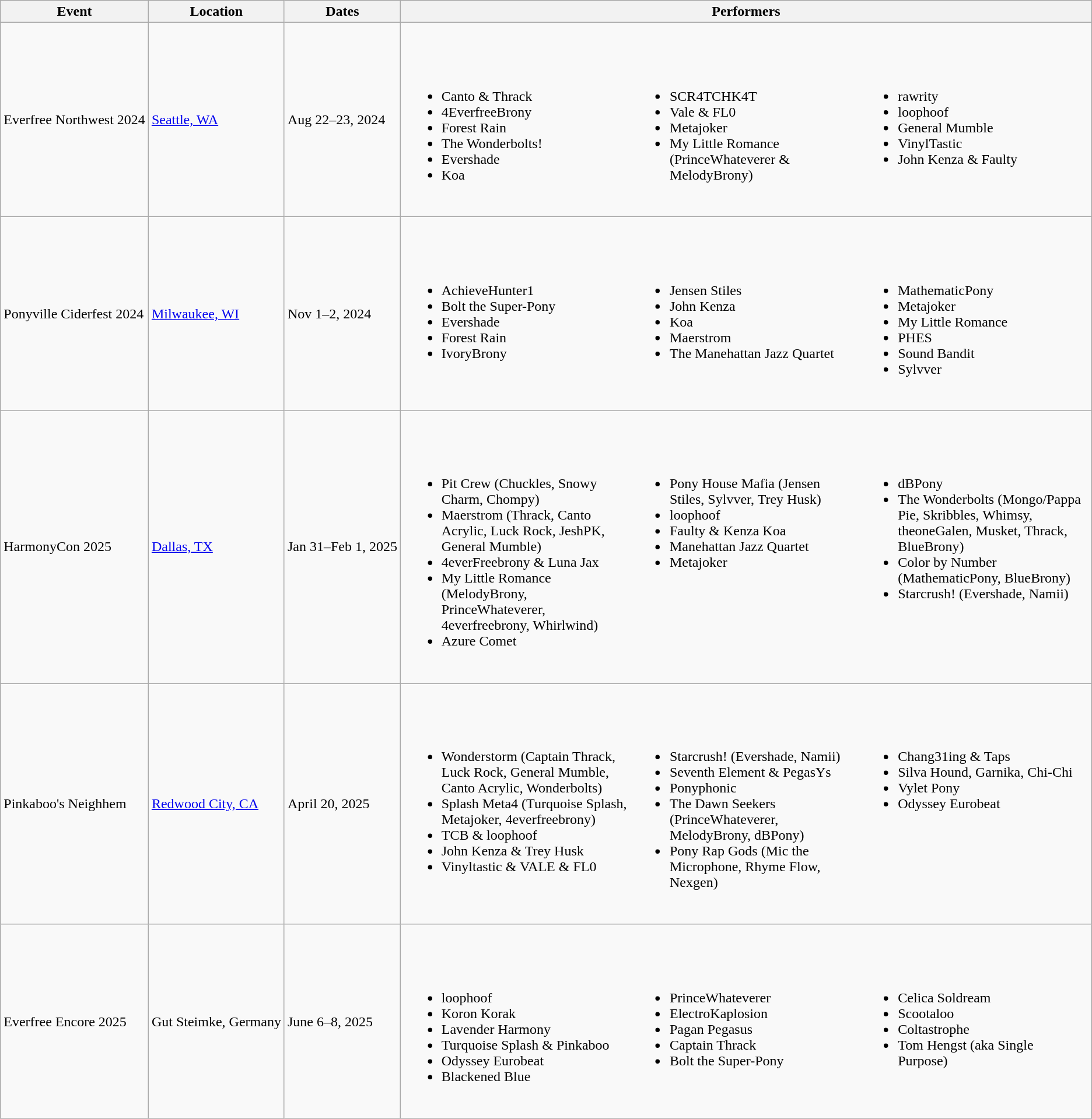<table class="wikitable sortable mw-collapsible mw-collapsed">
<tr>
<th style="white-space: nowrap;">Event</th>
<th style="white-space: nowrap;">Location</th>
<th>Dates</th>
<th>Performers</th>
</tr>
<tr>
<td style="white-space: nowrap;">Everfree Northwest 2024</td>
<td style="white-space: nowrap;"><a href='#'>Seattle, WA</a></td>
<td style="white-space: nowrap;">Aug 22–23, 2024</td>
<td><br><table class="wikitable" style="border:none; background:none; width:100%;">
<tr>
<td style="width:33%; vertical-align:top; border:none;"><br><ul><li>Canto & Thrack</li><li>4EverfreeBrony</li><li>Forest Rain</li><li>The Wonderbolts!</li><li>Evershade</li><li>Koa</li></ul></td>
<td style="width:33%; vertical-align:top; border:none;"><br><ul><li>SCR4TCHK4T</li><li>Vale & FL0</li><li>Metajoker</li><li>My Little Romance (PrinceWhateverer & MelodyBrony)</li></ul></td>
<td style="width:33%; vertical-align:top; border:none;"><br><ul><li>rawrity</li><li>loophoof</li><li>General Mumble</li><li>VinylTastic</li><li>John Kenza & Faulty</li></ul></td>
</tr>
</table>
</td>
</tr>
<tr>
<td style="white-space: nowrap;">Ponyville Ciderfest 2024</td>
<td style="white-space: nowrap;"><a href='#'>Milwaukee, WI</a></td>
<td style="white-space: nowrap;">Nov 1–2, 2024</td>
<td><br><table class="wikitable" style="border:none; background:none; width:100%;">
<tr>
<td style="width:33%; vertical-align:top; border:none;"><br><ul><li>AchieveHunter1</li><li>Bolt the Super-Pony</li><li>Evershade</li><li>Forest Rain</li><li>IvoryBrony</li></ul></td>
<td style="width:33%; vertical-align:top; border:none;"><br><ul><li>Jensen Stiles</li><li>John Kenza</li><li>Koa</li><li>Maerstrom</li><li>The Manehattan Jazz Quartet</li></ul></td>
<td style="width:33%; vertical-align:top; border:none;"><br><ul><li>MathematicPony</li><li>Metajoker</li><li>My Little Romance</li><li>PHES</li><li>Sound Bandit</li><li>Sylvver</li></ul></td>
</tr>
</table>
</td>
</tr>
<tr>
<td style="white-space: nowrap;">HarmonyCon 2025</td>
<td style="white-space: nowrap;"><a href='#'>Dallas, TX</a></td>
<td style="white-space: nowrap;">Jan 31–Feb 1, 2025</td>
<td><br><table class="wikitable" style="border:none; background:none; width:100%;">
<tr>
<td style="width:33%; vertical-align:top; border:none;"><br><ul><li>Pit Crew (Chuckles, Snowy Charm, Chompy)</li><li>Maerstrom (Thrack, Canto Acrylic, Luck Rock, JeshPK, General Mumble)</li><li>4everFreebrony & Luna Jax</li><li>My Little Romance (MelodyBrony, PrinceWhateverer, 4everfreebrony, Whirlwind)</li><li>Azure Comet</li></ul></td>
<td style="width:33%; vertical-align:top; border:none;"><br><ul><li>Pony House Mafia (Jensen Stiles, Sylvver, Trey Husk)</li><li>loophoof</li><li>Faulty & Kenza Koa</li><li>Manehattan Jazz Quartet</li><li>Metajoker</li></ul></td>
<td style="width:33%; vertical-align:top; border:none;"><br><ul><li>dBPony</li><li>The Wonderbolts (Mongo/Pappa Pie, Skribbles, Whimsy, theoneGalen, Musket, Thrack, BlueBrony)</li><li>Color by Number (MathematicPony, BlueBrony)</li><li>Starcrush! (Evershade, Namii)</li></ul></td>
</tr>
</table>
</td>
</tr>
<tr>
<td style="white-space: nowrap;">Pinkaboo's Neighhem</td>
<td style="white-space: nowrap;"><a href='#'>Redwood City, CA</a></td>
<td style="white-space: nowrap;">April 20, 2025</td>
<td><br><table class="wikitable" style="border:none; background:none; width:100%;">
<tr>
<td style="width:33%; vertical-align:top; border:none;"><br><ul><li>Wonderstorm (Captain Thrack, Luck Rock, General Mumble, Canto Acrylic, Wonderbolts)</li><li>Splash Meta4 (Turquoise Splash, Metajoker, 4everfreebrony)</li><li>TCB & loophoof</li><li>John Kenza & Trey Husk</li><li>Vinyltastic & VALE & FL0</li></ul></td>
<td style="width:33%; vertical-align:top; border:none;"><br><ul><li>Starcrush! (Evershade, Namii)</li><li>Seventh Element & PegasYs</li><li>Ponyphonic</li><li>The Dawn Seekers (PrinceWhateverer, MelodyBrony, dBPony)</li><li>Pony Rap Gods (Mic the Microphone, Rhyme Flow, Nexgen)</li></ul></td>
<td style="width:33%; vertical-align:top; border:none;"><br><ul><li>Chang31ing & Taps</li><li>Silva Hound, Garnika, Chi-Chi</li><li>Vylet Pony</li><li>Odyssey Eurobeat</li></ul></td>
</tr>
</table>
</td>
</tr>
<tr>
<td style="white-space: nowrap;">Everfree Encore 2025</td>
<td style="white-space: nowrap;">Gut Steimke, Germany</td>
<td style="white-space: nowrap;">June 6–8, 2025</td>
<td><br><table class="wikitable" style="border:none; background:none; width:100%;">
<tr>
<td style="width:33%; vertical-align:top; border:none;"><br><ul><li>loophoof</li><li>Koron Korak</li><li>Lavender Harmony</li><li>Turquoise Splash & Pinkaboo</li><li>Odyssey Eurobeat</li><li>Blackened Blue</li></ul></td>
<td style="width:33%; vertical-align:top; border:none;"><br><ul><li>PrinceWhateverer</li><li>ElectroKaplosion</li><li>Pagan Pegasus</li><li>Captain Thrack</li><li>Bolt the Super-Pony</li></ul></td>
<td style="width:33%; vertical-align:top; border:none;"><br><ul><li>Celica Soldream</li><li>Scootaloo</li><li>Coltastrophe</li><li>Tom Hengst (aka Single Purpose)</li></ul></td>
</tr>
</table>
</td>
</tr>
</table>
